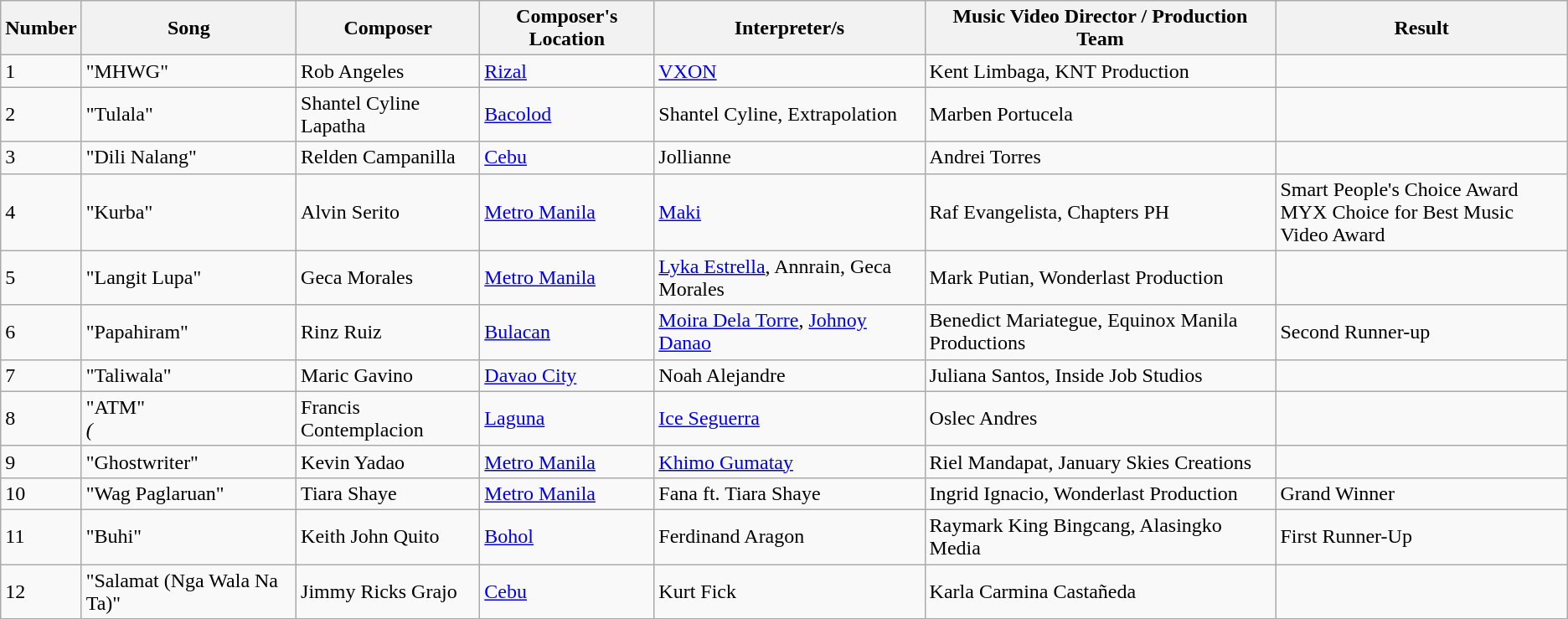<table class="wikitable">
<tr>
<th>Number</th>
<th>Song</th>
<th>Composer</th>
<th>Composer's Location</th>
<th>Interpreter/s</th>
<th><strong>Music Video Director / Production Team</strong></th>
<th>Result</th>
</tr>
<tr>
<td>1</td>
<td>"MHWG"<br><em></em></td>
<td>Rob Angeles</td>
<td><a href='#'>Rizal</a></td>
<td><a href='#'>VXON</a></td>
<td>Kent Limbaga, KNT Production</td>
<td></td>
</tr>
<tr>
<td>2</td>
<td>"Tulala"</td>
<td>Shantel Cyline Lapatha</td>
<td><a href='#'>Bacolod</a></td>
<td>Shantel Cyline, Extrapolation</td>
<td>Marben Portucela</td>
<td></td>
</tr>
<tr>
<td>3</td>
<td>"Dili Nalang"</td>
<td>Relden Campanilla</td>
<td><a href='#'>Cebu</a></td>
<td>Jollianne</td>
<td>Andrei Torres</td>
<td></td>
</tr>
<tr>
<td>4</td>
<td>"Kurba"</td>
<td>Alvin Serito</td>
<td><a href='#'>Metro Manila</a></td>
<td><a href='#'>Maki</a></td>
<td>Raf Evangelista, Chapters PH</td>
<td>Smart People's Choice Award<br>MYX Choice for Best Music Video Award</td>
</tr>
<tr>
<td>5</td>
<td>"Langit Lupa"</td>
<td>Geca Morales</td>
<td><a href='#'>Metro Manila</a></td>
<td><a href='#'>Lyka Estrella</a>, Annrain, Geca Morales</td>
<td>Mark Putian, Wonderlast Production</td>
<td></td>
</tr>
<tr>
<td>6</td>
<td>"Papahiram"</td>
<td>Rinz Ruiz</td>
<td><a href='#'>Bulacan</a></td>
<td><a href='#'>Moira Dela Torre</a>, <a href='#'>Johnoy Danao</a></td>
<td>Benedict Mariategue, Equinox Manila Productions</td>
<td>Second Runner-up</td>
</tr>
<tr>
<td>7</td>
<td>"Taliwala"</td>
<td>Maric Gavino</td>
<td><a href='#'>Davao City</a></td>
<td>Noah Alejandre</td>
<td>Juliana Santos, Inside Job Studios</td>
<td></td>
</tr>
<tr>
<td>8</td>
<td>"ATM"<br><em> (</em></td>
<td>Francis Contemplacion</td>
<td><a href='#'>Laguna</a></td>
<td><a href='#'>Ice Seguerra</a></td>
<td>Oslec Andres</td>
<td></td>
</tr>
<tr>
<td>9</td>
<td>"Ghostwriter"</td>
<td>Kevin Yadao</td>
<td><a href='#'>Metro Manila</a></td>
<td><a href='#'>Khimo Gumatay</a></td>
<td>Riel Mandapat, January Skies Creations</td>
<td></td>
</tr>
<tr>
<td>10</td>
<td>"Wag Paglaruan"</td>
<td>Tiara Shaye</td>
<td><a href='#'>Metro Manila</a></td>
<td>Fana ft. Tiara Shaye</td>
<td>Ingrid Ignacio, Wonderlast Production</td>
<td>Grand Winner</td>
</tr>
<tr>
<td>11</td>
<td>"Buhi"</td>
<td>Keith John Quito</td>
<td><a href='#'>Bohol</a></td>
<td>Ferdinand Aragon</td>
<td>Raymark King Bingcang, Alasingko Media</td>
<td>First Runner-Up</td>
</tr>
<tr>
<td>12</td>
<td>"Salamat (Nga Wala Na Ta)"</td>
<td>Jimmy Ricks Grajo</td>
<td><a href='#'>Cebu</a></td>
<td>Kurt Fick</td>
<td>Karla Carmina Castañeda</td>
<td></td>
</tr>
</table>
